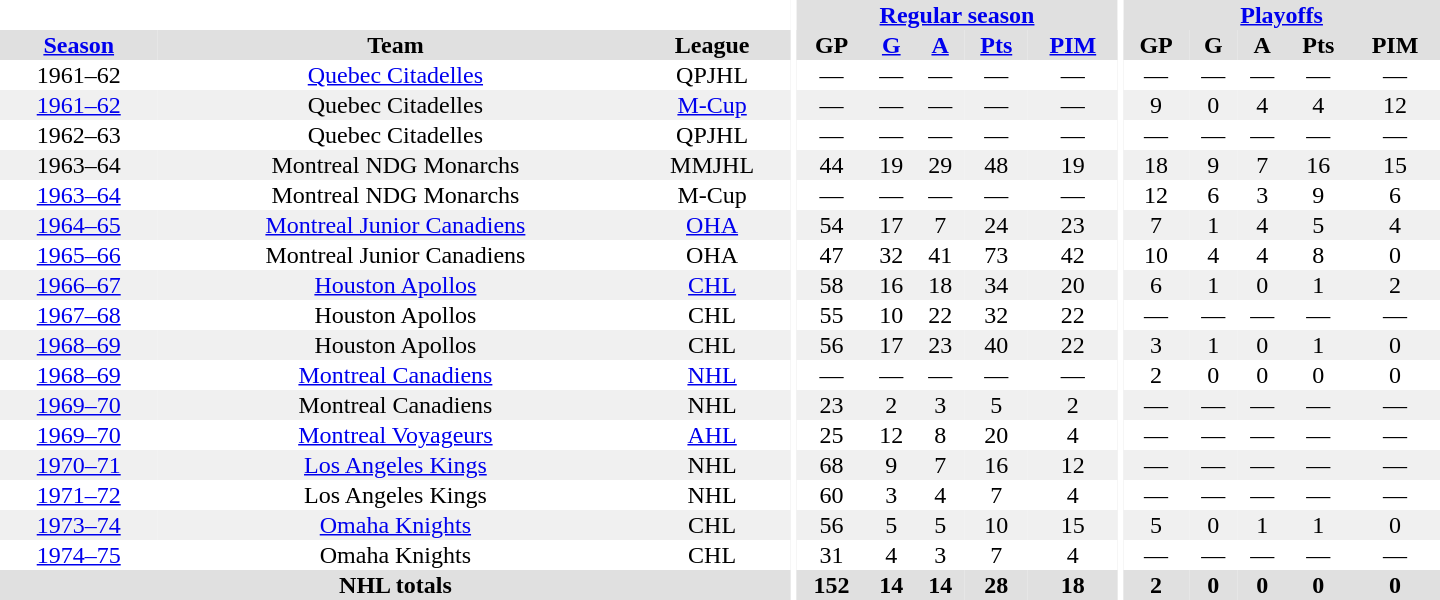<table border="0" cellpadding="1" cellspacing="0" style="text-align:center; width:60em">
<tr bgcolor="#e0e0e0">
<th colspan="3" bgcolor="#ffffff"></th>
<th rowspan="100" bgcolor="#ffffff"></th>
<th colspan="5"><a href='#'>Regular season</a></th>
<th rowspan="100" bgcolor="#ffffff"></th>
<th colspan="5"><a href='#'>Playoffs</a></th>
</tr>
<tr bgcolor="#e0e0e0">
<th><a href='#'>Season</a></th>
<th>Team</th>
<th>League</th>
<th>GP</th>
<th><a href='#'>G</a></th>
<th><a href='#'>A</a></th>
<th><a href='#'>Pts</a></th>
<th><a href='#'>PIM</a></th>
<th>GP</th>
<th>G</th>
<th>A</th>
<th>Pts</th>
<th>PIM</th>
</tr>
<tr>
<td>1961–62</td>
<td><a href='#'>Quebec Citadelles</a></td>
<td>QPJHL</td>
<td>—</td>
<td>—</td>
<td>—</td>
<td>—</td>
<td>—</td>
<td>—</td>
<td>—</td>
<td>—</td>
<td>—</td>
<td>—</td>
</tr>
<tr bgcolor="#f0f0f0">
<td><a href='#'>1961–62</a></td>
<td>Quebec Citadelles</td>
<td><a href='#'>M-Cup</a></td>
<td>—</td>
<td>—</td>
<td>—</td>
<td>—</td>
<td>—</td>
<td>9</td>
<td>0</td>
<td>4</td>
<td>4</td>
<td>12</td>
</tr>
<tr>
<td>1962–63</td>
<td>Quebec Citadelles</td>
<td>QPJHL</td>
<td>—</td>
<td>—</td>
<td>—</td>
<td>—</td>
<td>—</td>
<td>—</td>
<td>—</td>
<td>—</td>
<td>—</td>
<td>—</td>
</tr>
<tr bgcolor="#f0f0f0">
<td>1963–64</td>
<td>Montreal NDG Monarchs</td>
<td>MMJHL</td>
<td>44</td>
<td>19</td>
<td>29</td>
<td>48</td>
<td>19</td>
<td>18</td>
<td>9</td>
<td>7</td>
<td>16</td>
<td>15</td>
</tr>
<tr>
<td><a href='#'>1963–64</a></td>
<td>Montreal NDG Monarchs</td>
<td>M-Cup</td>
<td>—</td>
<td>—</td>
<td>—</td>
<td>—</td>
<td>—</td>
<td>12</td>
<td>6</td>
<td>3</td>
<td>9</td>
<td>6</td>
</tr>
<tr bgcolor="#f0f0f0">
<td><a href='#'>1964–65</a></td>
<td><a href='#'>Montreal Junior Canadiens</a></td>
<td><a href='#'>OHA</a></td>
<td>54</td>
<td>17</td>
<td>7</td>
<td>24</td>
<td>23</td>
<td>7</td>
<td>1</td>
<td>4</td>
<td>5</td>
<td>4</td>
</tr>
<tr>
<td><a href='#'>1965–66</a></td>
<td>Montreal Junior Canadiens</td>
<td>OHA</td>
<td>47</td>
<td>32</td>
<td>41</td>
<td>73</td>
<td>42</td>
<td>10</td>
<td>4</td>
<td>4</td>
<td>8</td>
<td>0</td>
</tr>
<tr bgcolor="#f0f0f0">
<td><a href='#'>1966–67</a></td>
<td><a href='#'>Houston Apollos</a></td>
<td><a href='#'>CHL</a></td>
<td>58</td>
<td>16</td>
<td>18</td>
<td>34</td>
<td>20</td>
<td>6</td>
<td>1</td>
<td>0</td>
<td>1</td>
<td>2</td>
</tr>
<tr>
<td><a href='#'>1967–68</a></td>
<td>Houston Apollos</td>
<td>CHL</td>
<td>55</td>
<td>10</td>
<td>22</td>
<td>32</td>
<td>22</td>
<td>—</td>
<td>—</td>
<td>—</td>
<td>—</td>
<td>—</td>
</tr>
<tr bgcolor="#f0f0f0">
<td><a href='#'>1968–69</a></td>
<td>Houston Apollos</td>
<td>CHL</td>
<td>56</td>
<td>17</td>
<td>23</td>
<td>40</td>
<td>22</td>
<td>3</td>
<td>1</td>
<td>0</td>
<td>1</td>
<td>0</td>
</tr>
<tr>
<td><a href='#'>1968–69</a></td>
<td><a href='#'>Montreal Canadiens</a></td>
<td><a href='#'>NHL</a></td>
<td>—</td>
<td>—</td>
<td>—</td>
<td>—</td>
<td>—</td>
<td>2</td>
<td>0</td>
<td>0</td>
<td>0</td>
<td>0</td>
</tr>
<tr bgcolor="#f0f0f0">
<td><a href='#'>1969–70</a></td>
<td>Montreal Canadiens</td>
<td>NHL</td>
<td>23</td>
<td>2</td>
<td>3</td>
<td>5</td>
<td>2</td>
<td>—</td>
<td>—</td>
<td>—</td>
<td>—</td>
<td>—</td>
</tr>
<tr>
<td><a href='#'>1969–70</a></td>
<td><a href='#'>Montreal Voyageurs</a></td>
<td><a href='#'>AHL</a></td>
<td>25</td>
<td>12</td>
<td>8</td>
<td>20</td>
<td>4</td>
<td>—</td>
<td>—</td>
<td>—</td>
<td>—</td>
<td>—</td>
</tr>
<tr bgcolor="#f0f0f0">
<td><a href='#'>1970–71</a></td>
<td><a href='#'>Los Angeles Kings</a></td>
<td>NHL</td>
<td>68</td>
<td>9</td>
<td>7</td>
<td>16</td>
<td>12</td>
<td>—</td>
<td>—</td>
<td>—</td>
<td>—</td>
<td>—</td>
</tr>
<tr>
<td><a href='#'>1971–72</a></td>
<td>Los Angeles Kings</td>
<td>NHL</td>
<td>60</td>
<td>3</td>
<td>4</td>
<td>7</td>
<td>4</td>
<td>—</td>
<td>—</td>
<td>—</td>
<td>—</td>
<td>—</td>
</tr>
<tr bgcolor="#f0f0f0">
<td><a href='#'>1973–74</a></td>
<td><a href='#'>Omaha Knights</a></td>
<td>CHL</td>
<td>56</td>
<td>5</td>
<td>5</td>
<td>10</td>
<td>15</td>
<td>5</td>
<td>0</td>
<td>1</td>
<td>1</td>
<td>0</td>
</tr>
<tr>
<td><a href='#'>1974–75</a></td>
<td>Omaha Knights</td>
<td>CHL</td>
<td>31</td>
<td>4</td>
<td>3</td>
<td>7</td>
<td>4</td>
<td>—</td>
<td>—</td>
<td>—</td>
<td>—</td>
<td>—</td>
</tr>
<tr bgcolor="#e0e0e0">
<th colspan="3">NHL totals</th>
<th>152</th>
<th>14</th>
<th>14</th>
<th>28</th>
<th>18</th>
<th>2</th>
<th>0</th>
<th>0</th>
<th>0</th>
<th>0</th>
</tr>
</table>
